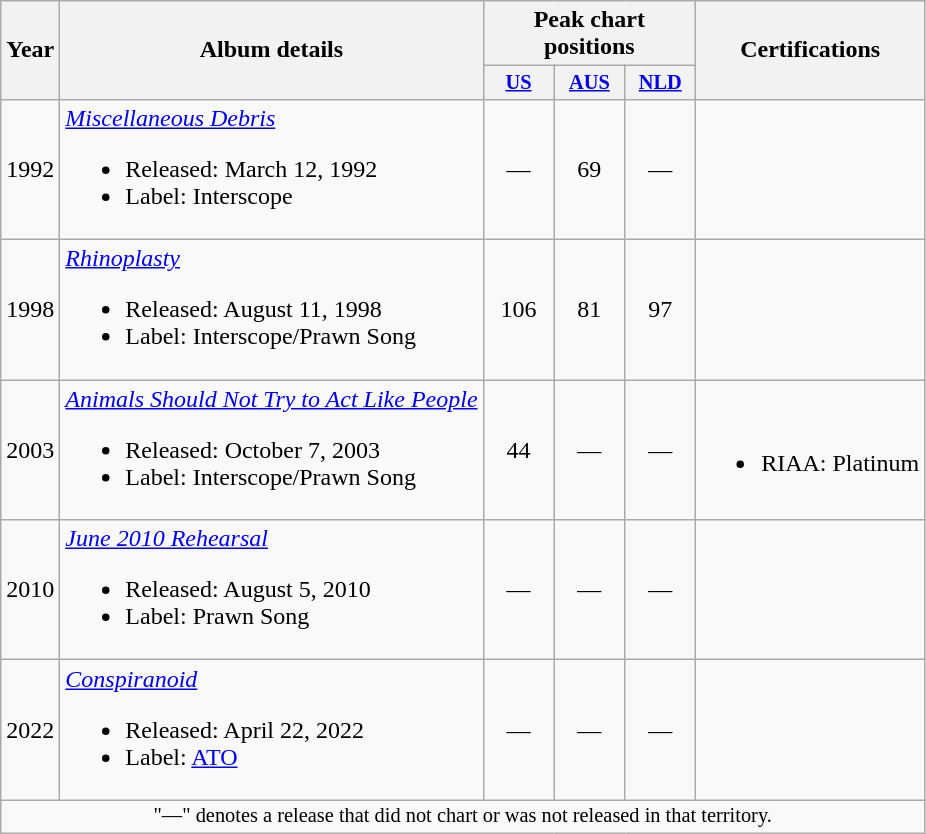<table class="wikitable">
<tr>
<th rowspan="2">Year</th>
<th rowspan="2">Album details</th>
<th colspan="3">Peak chart positions</th>
<th rowspan="2">Certifications</th>
</tr>
<tr>
<th style="width:3em;font-size:85%"><a href='#'>US</a><br></th>
<th style="width:3em;font-size:85%"><a href='#'>AUS</a><br></th>
<th style="width:3em;font-size:85%"><a href='#'>NLD</a><br></th>
</tr>
<tr>
<td>1992</td>
<td><em><a href='#'>Miscellaneous Debris</a></em><br><ul><li>Released: March 12, 1992</li><li>Label: Interscope</li></ul></td>
<td align="center">—</td>
<td align="center">69</td>
<td align="center">—</td>
<td></td>
</tr>
<tr>
<td>1998</td>
<td><em><a href='#'>Rhinoplasty</a></em><br><ul><li>Released: August 11, 1998</li><li>Label: Interscope/Prawn Song</li></ul></td>
<td align="center">106</td>
<td align="center">81</td>
<td align="center">97</td>
<td></td>
</tr>
<tr>
<td>2003</td>
<td><em><a href='#'>Animals Should Not Try to Act Like People</a></em><br><ul><li>Released: October 7, 2003</li><li>Label: Interscope/Prawn Song</li></ul></td>
<td align="center">44</td>
<td align="center">—</td>
<td align="center">—</td>
<td><br><ul><li>RIAA: Platinum</li></ul></td>
</tr>
<tr>
<td>2010</td>
<td><em><a href='#'>June 2010 Rehearsal</a></em><br><ul><li>Released: August 5, 2010</li><li>Label: Prawn Song</li></ul></td>
<td align="center">—</td>
<td align="center">—</td>
<td align="center">—</td>
<td></td>
</tr>
<tr>
<td>2022</td>
<td><em><a href='#'>Conspiranoid</a></em><br><ul><li>Released: April 22, 2022</li><li>Label: <a href='#'>ATO</a></li></ul></td>
<td align="center">—</td>
<td align="center">—</td>
<td align="center">—</td>
<td></td>
</tr>
<tr>
<td align="center" colspan="15" style="font-size: 85%">"—" denotes a release that did not chart or was not released in that territory.</td>
</tr>
</table>
